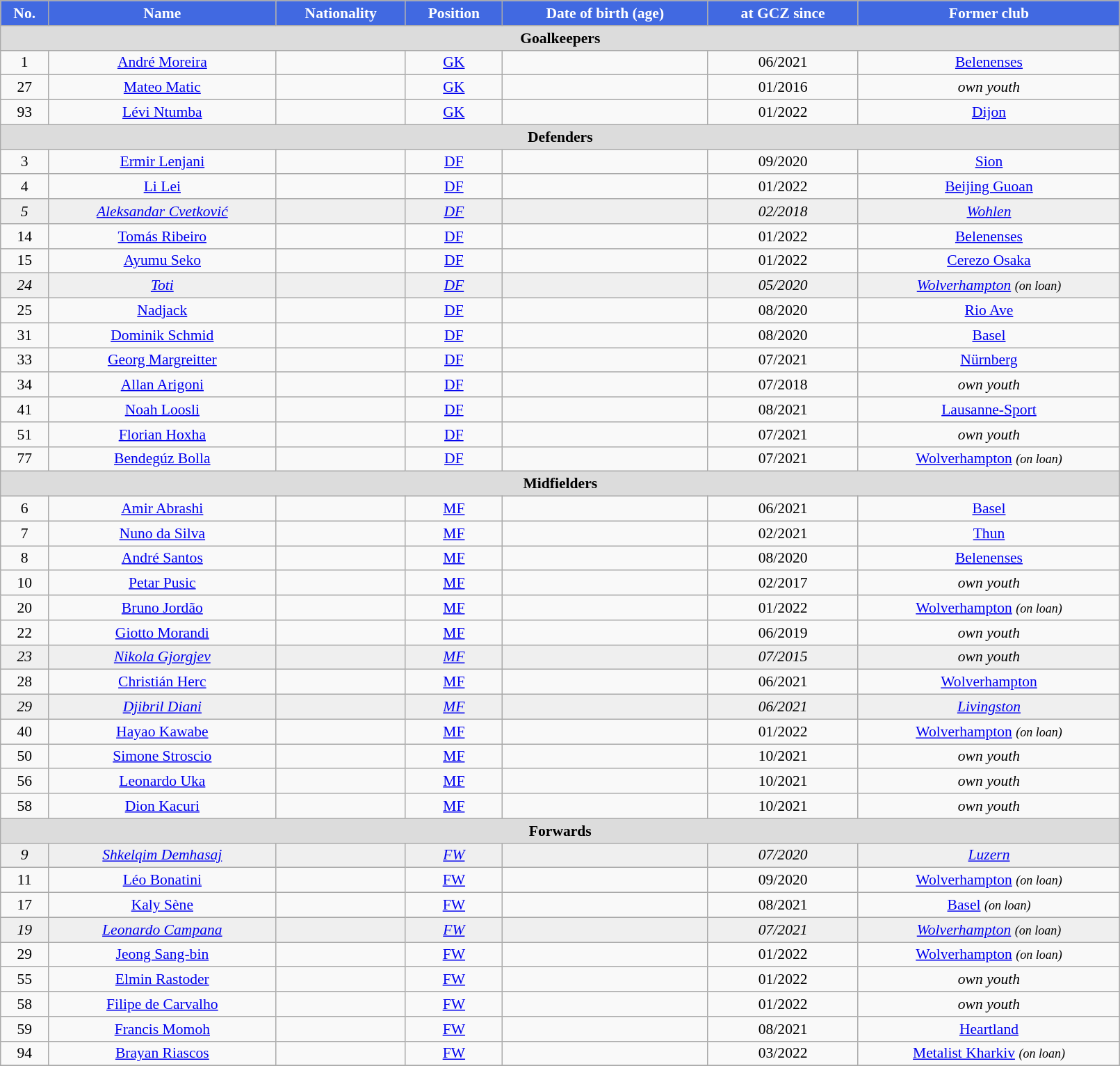<table class="wikitable"  style="text-align:center; font-size:90%; width:85%;">
<tr>
<th style="background:#4169E1; color:white; text-align:center;">No.</th>
<th style="background:#4169E1; color:white; text-align:center;">Name</th>
<th style="background:#4169E1; color:white; text-align:center;">Nationality</th>
<th style="background:#4169E1; color:white; text-align:center;">Position</th>
<th style="background:#4169E1; color:white; text-align:center;">Date of birth (age)</th>
<th style="background:#4169E1; color:white; text-align:center;">at GCZ since</th>
<th style="background:#4169E1; color:white; text-align:center;">Former club</th>
</tr>
<tr>
<th colspan="7"  style="background:#dcdcdc; text-align:center;">Goalkeepers</th>
</tr>
<tr>
<td>1</td>
<td><a href='#'>André Moreira</a></td>
<td></td>
<td><a href='#'>GK</a></td>
<td></td>
<td>06/2021</td>
<td><a href='#'>Belenenses</a></td>
</tr>
<tr>
<td>27</td>
<td><a href='#'>Mateo Matic</a></td>
<td> </td>
<td><a href='#'>GK</a></td>
<td></td>
<td>01/2016</td>
<td><em>own youth</em></td>
</tr>
<tr>
<td>93</td>
<td><a href='#'>Lévi Ntumba</a></td>
<td> </td>
<td><a href='#'>GK</a></td>
<td></td>
<td>01/2022</td>
<td><a href='#'>Dijon</a></td>
</tr>
<tr>
<th colspan="7"  style="background:#dcdcdc; text-align:center;">Defenders</th>
</tr>
<tr>
<td>3</td>
<td><a href='#'>Ermir Lenjani</a></td>
<td> </td>
<td><a href='#'>DF</a></td>
<td></td>
<td>09/2020</td>
<td><a href='#'>Sion</a></td>
</tr>
<tr>
<td>4</td>
<td><a href='#'>Li Lei</a></td>
<td></td>
<td><a href='#'>DF</a></td>
<td></td>
<td>01/2022</td>
<td><a href='#'>Beijing Guoan</a></td>
</tr>
<tr style="background:#EFEFEF">
<td><em>5</em></td>
<td><em><a href='#'>Aleksandar Cvetković</a></em></td>
<td></td>
<td><em><a href='#'>DF</a></em></td>
<td><em></em></td>
<td><em>02/2018</em></td>
<td><em><a href='#'>Wohlen</a></em></td>
</tr>
<tr>
<td>14</td>
<td><a href='#'>Tomás Ribeiro</a></td>
<td></td>
<td><a href='#'>DF</a></td>
<td></td>
<td>01/2022</td>
<td><a href='#'>Belenenses</a></td>
</tr>
<tr>
<td>15</td>
<td><a href='#'>Ayumu Seko</a></td>
<td></td>
<td><a href='#'>DF</a></td>
<td></td>
<td>01/2022</td>
<td><a href='#'>Cerezo Osaka</a></td>
</tr>
<tr style="background:#EFEFEF">
<td><em>24</em></td>
<td><em><a href='#'>Toti</a></em></td>
<td> </td>
<td><em><a href='#'>DF</a></em></td>
<td><em></em></td>
<td><em>05/2020</em></td>
<td><em><a href='#'>Wolverhampton</a></em> <small><em>(on loan)</em></small></td>
</tr>
<tr>
<td>25</td>
<td><a href='#'>Nadjack</a></td>
<td> </td>
<td><a href='#'>DF</a></td>
<td></td>
<td>08/2020</td>
<td><a href='#'>Rio Ave</a></td>
</tr>
<tr>
<td>31</td>
<td><a href='#'>Dominik Schmid</a></td>
<td></td>
<td><a href='#'>DF</a></td>
<td></td>
<td>08/2020</td>
<td><a href='#'>Basel</a></td>
</tr>
<tr>
<td>33</td>
<td><a href='#'>Georg Margreitter</a></td>
<td></td>
<td><a href='#'>DF</a></td>
<td></td>
<td>07/2021</td>
<td><a href='#'>Nürnberg</a></td>
</tr>
<tr>
<td>34</td>
<td><a href='#'>Allan Arigoni</a></td>
<td></td>
<td><a href='#'>DF</a></td>
<td></td>
<td>07/2018</td>
<td><em>own youth</em></td>
</tr>
<tr>
<td>41</td>
<td><a href='#'>Noah Loosli</a></td>
<td></td>
<td><a href='#'>DF</a></td>
<td></td>
<td>08/2021</td>
<td><a href='#'>Lausanne-Sport</a></td>
</tr>
<tr>
<td>51</td>
<td><a href='#'>Florian Hoxha</a></td>
<td> </td>
<td><a href='#'>DF</a></td>
<td></td>
<td>07/2021</td>
<td><em>own youth</em></td>
</tr>
<tr>
<td>77</td>
<td><a href='#'>Bendegúz Bolla</a></td>
<td></td>
<td><a href='#'>DF</a></td>
<td></td>
<td>07/2021</td>
<td><a href='#'>Wolverhampton</a> <small><em>(on loan)</em></small></td>
</tr>
<tr>
<th colspan="7"  style="background:#dcdcdc; text-align:center;">Midfielders</th>
</tr>
<tr>
<td>6</td>
<td><a href='#'>Amir Abrashi</a></td>
<td> </td>
<td><a href='#'>MF</a></td>
<td></td>
<td>06/2021</td>
<td><a href='#'>Basel</a></td>
</tr>
<tr>
<td>7</td>
<td><a href='#'>Nuno da Silva</a></td>
<td> </td>
<td><a href='#'>MF</a></td>
<td></td>
<td>02/2021</td>
<td><a href='#'>Thun</a></td>
</tr>
<tr>
<td>8</td>
<td><a href='#'>André Santos</a></td>
<td></td>
<td><a href='#'>MF</a></td>
<td></td>
<td>08/2020</td>
<td><a href='#'>Belenenses</a></td>
</tr>
<tr>
<td>10</td>
<td><a href='#'>Petar Pusic</a></td>
<td> </td>
<td><a href='#'>MF</a></td>
<td></td>
<td>02/2017</td>
<td><em>own youth</em></td>
</tr>
<tr>
<td>20</td>
<td><a href='#'>Bruno Jordão</a></td>
<td></td>
<td><a href='#'>MF</a></td>
<td></td>
<td>01/2022</td>
<td><a href='#'>Wolverhampton</a> <small><em>(on loan)</em></small></td>
</tr>
<tr>
<td>22</td>
<td><a href='#'>Giotto Morandi</a></td>
<td></td>
<td><a href='#'>MF</a></td>
<td></td>
<td>06/2019</td>
<td><em>own youth</em></td>
</tr>
<tr style="background:#EFEFEF">
<td><em>23</em></td>
<td><em><a href='#'>Nikola Gjorgjev</a></em></td>
<td> </td>
<td><em><a href='#'>MF</a></em></td>
<td><em></em></td>
<td><em>07/2015</em></td>
<td><em>own youth</em></td>
</tr>
<tr>
<td>28</td>
<td><a href='#'>Christián Herc</a></td>
<td></td>
<td><a href='#'>MF</a></td>
<td></td>
<td>06/2021</td>
<td><a href='#'>Wolverhampton</a></td>
</tr>
<tr style="background:#EFEFEF">
<td><em>29</em></td>
<td><em><a href='#'>Djibril Diani</a></em></td>
<td></td>
<td><em><a href='#'>MF</a></em></td>
<td><em></em></td>
<td><em>06/2021</em></td>
<td><em><a href='#'>Livingston</a></em></td>
</tr>
<tr>
<td>40</td>
<td><a href='#'>Hayao Kawabe</a></td>
<td></td>
<td><a href='#'>MF</a></td>
<td></td>
<td>01/2022</td>
<td><a href='#'>Wolverhampton</a> <small><em>(on loan)</em></small></td>
</tr>
<tr>
<td>50</td>
<td><a href='#'>Simone Stroscio</a></td>
<td></td>
<td><a href='#'>MF</a></td>
<td></td>
<td>10/2021</td>
<td><em>own youth</em></td>
</tr>
<tr>
<td>56</td>
<td><a href='#'>Leonardo Uka</a></td>
<td></td>
<td><a href='#'>MF</a></td>
<td></td>
<td>10/2021</td>
<td><em>own youth</em></td>
</tr>
<tr>
<td>58</td>
<td><a href='#'>Dion Kacuri</a></td>
<td></td>
<td><a href='#'>MF</a></td>
<td></td>
<td>10/2021</td>
<td><em>own youth</em></td>
</tr>
<tr>
<th colspan="7"  style="background:#dcdcdc; text-align:center;">Forwards</th>
</tr>
<tr style="background:#EFEFEF">
<td><em>9</em></td>
<td><em><a href='#'>Shkelqim Demhasaj</a></em></td>
<td> </td>
<td><em><a href='#'>FW</a></em></td>
<td><em></em></td>
<td><em>07/2020</em></td>
<td><em><a href='#'>Luzern</a></em></td>
</tr>
<tr>
<td>11</td>
<td><a href='#'>Léo Bonatini</a></td>
<td> </td>
<td><a href='#'>FW</a></td>
<td></td>
<td>09/2020</td>
<td><a href='#'>Wolverhampton</a> <small><em>(on loan)</em></small></td>
</tr>
<tr>
<td>17</td>
<td><a href='#'>Kaly Sène</a></td>
<td></td>
<td><a href='#'>FW</a></td>
<td></td>
<td>08/2021</td>
<td><a href='#'>Basel</a> <small><em>(on loan)</em></small></td>
</tr>
<tr style="background:#EFEFEF">
<td><em>19</em></td>
<td><em><a href='#'>Leonardo Campana</a></em></td>
<td> </td>
<td><em><a href='#'>FW</a></em></td>
<td><em></em></td>
<td><em>07/2021</em></td>
<td><em><a href='#'>Wolverhampton</a></em> <small><em>(on loan)</em></small></td>
</tr>
<tr>
<td>29</td>
<td><a href='#'>Jeong Sang-bin</a></td>
<td></td>
<td><a href='#'>FW</a></td>
<td></td>
<td>01/2022</td>
<td><a href='#'>Wolverhampton</a> <small><em>(on loan)</em></small></td>
</tr>
<tr>
<td>55</td>
<td><a href='#'>Elmin Rastoder</a></td>
<td></td>
<td><a href='#'>FW</a></td>
<td></td>
<td>01/2022</td>
<td><em>own youth</em></td>
</tr>
<tr>
<td>58</td>
<td><a href='#'>Filipe de Carvalho</a></td>
<td></td>
<td><a href='#'>FW</a></td>
<td></td>
<td>01/2022</td>
<td><em>own youth</em></td>
</tr>
<tr>
<td>59</td>
<td><a href='#'>Francis Momoh</a></td>
<td></td>
<td><a href='#'>FW</a></td>
<td></td>
<td>08/2021</td>
<td><a href='#'>Heartland</a></td>
</tr>
<tr>
<td>94</td>
<td><a href='#'>Brayan Riascos</a></td>
<td></td>
<td><a href='#'>FW</a></td>
<td></td>
<td>03/2022</td>
<td><a href='#'>Metalist Kharkiv</a> <small><em>(on loan)</em></small></td>
</tr>
<tr>
</tr>
</table>
